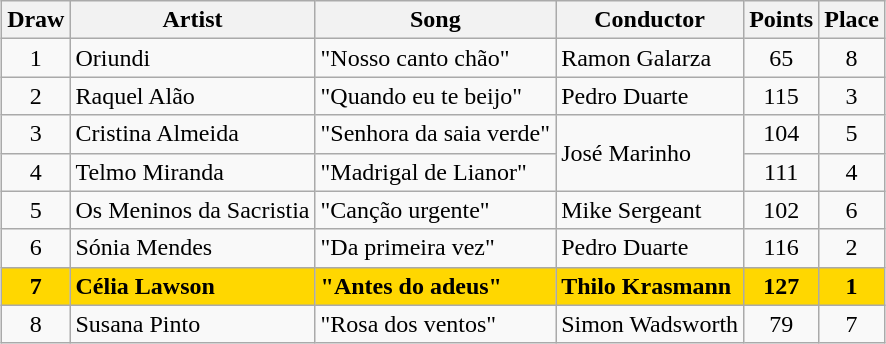<table class="sortable wikitable" style="margin: 1em auto 1em auto; text-align:center">
<tr>
<th>Draw</th>
<th>Artist</th>
<th>Song</th>
<th>Conductor</th>
<th>Points</th>
<th>Place</th>
</tr>
<tr>
<td>1</td>
<td align="left">Oriundi</td>
<td align="left">"Nosso canto chão"</td>
<td align="left">Ramon Galarza</td>
<td>65</td>
<td>8</td>
</tr>
<tr>
<td>2</td>
<td align="left">Raquel Alão</td>
<td align="left">"Quando eu te beijo"</td>
<td align="left">Pedro Duarte</td>
<td>115</td>
<td>3</td>
</tr>
<tr>
<td>3</td>
<td align="left">Cristina Almeida</td>
<td align="left">"Senhora da saia verde"</td>
<td rowspan="2" align="left">José Marinho</td>
<td>104</td>
<td>5</td>
</tr>
<tr>
<td>4</td>
<td align="left">Telmo Miranda</td>
<td align="left">"Madrigal de Lianor"</td>
<td>111</td>
<td>4</td>
</tr>
<tr>
<td>5</td>
<td align="left">Os Meninos da Sacristia</td>
<td align="left">"Canção urgente"</td>
<td align="left">Mike Sergeant</td>
<td>102</td>
<td>6</td>
</tr>
<tr>
<td>6</td>
<td align="left">Sónia Mendes</td>
<td align="left">"Da primeira vez"</td>
<td align="left">Pedro Duarte</td>
<td>116</td>
<td>2</td>
</tr>
<tr style="font-weight:bold; background:gold;">
<td>7</td>
<td align="left">Célia Lawson</td>
<td align="left">"Antes do adeus"</td>
<td align="left">Thilo Krasmann</td>
<td>127</td>
<td>1</td>
</tr>
<tr>
<td>8</td>
<td align="left">Susana Pinto</td>
<td align="left">"Rosa dos ventos"</td>
<td align="left">Simon Wadsworth</td>
<td>79</td>
<td>7</td>
</tr>
</table>
